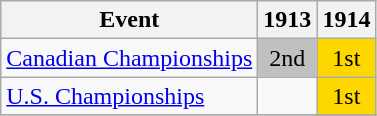<table class="wikitable">
<tr>
<th>Event</th>
<th>1913</th>
<th>1914</th>
</tr>
<tr>
<td><a href='#'>Canadian Championships</a></td>
<td align="center" bgcolor="silver">2nd</td>
<td align="center" bgcolor="gold">1st</td>
</tr>
<tr>
<td><a href='#'>U.S. Championships</a></td>
<td></td>
<td align="center" bgcolor="gold">1st</td>
</tr>
<tr>
</tr>
</table>
